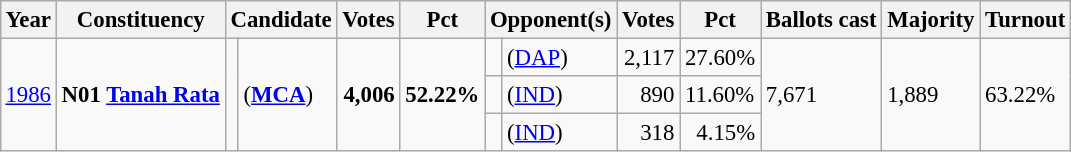<table class="wikitable" style="margin:0.5em ; font-size:95%">
<tr>
<th>Year</th>
<th>Constituency</th>
<th colspan=2>Candidate</th>
<th>Votes</th>
<th>Pct</th>
<th colspan=2>Opponent(s)</th>
<th>Votes</th>
<th>Pct</th>
<th>Ballots cast</th>
<th>Majority</th>
<th>Turnout</th>
</tr>
<tr>
<td rowspan=3><a href='#'>1986</a></td>
<td rowspan=3><strong>N01 <a href='#'>Tanah Rata</a></strong></td>
<td rowspan=3 ></td>
<td rowspan=3> (<a href='#'><strong>MCA</strong></a>)</td>
<td rowspan=3 align="right"><strong>4,006</strong></td>
<td rowspan=3><strong>52.22%</strong></td>
<td></td>
<td> (<a href='#'>DAP</a>)</td>
<td align="right">2,117</td>
<td>27.60%</td>
<td rowspan=3>7,671</td>
<td rowspan=3>1,889</td>
<td rowspan=3>63.22%</td>
</tr>
<tr>
<td></td>
<td> (<a href='#'>IND</a>)</td>
<td align="right">890</td>
<td>11.60%</td>
</tr>
<tr>
<td></td>
<td> (<a href='#'>IND</a>)</td>
<td align="right">318</td>
<td align="right">4.15%</td>
</tr>
</table>
